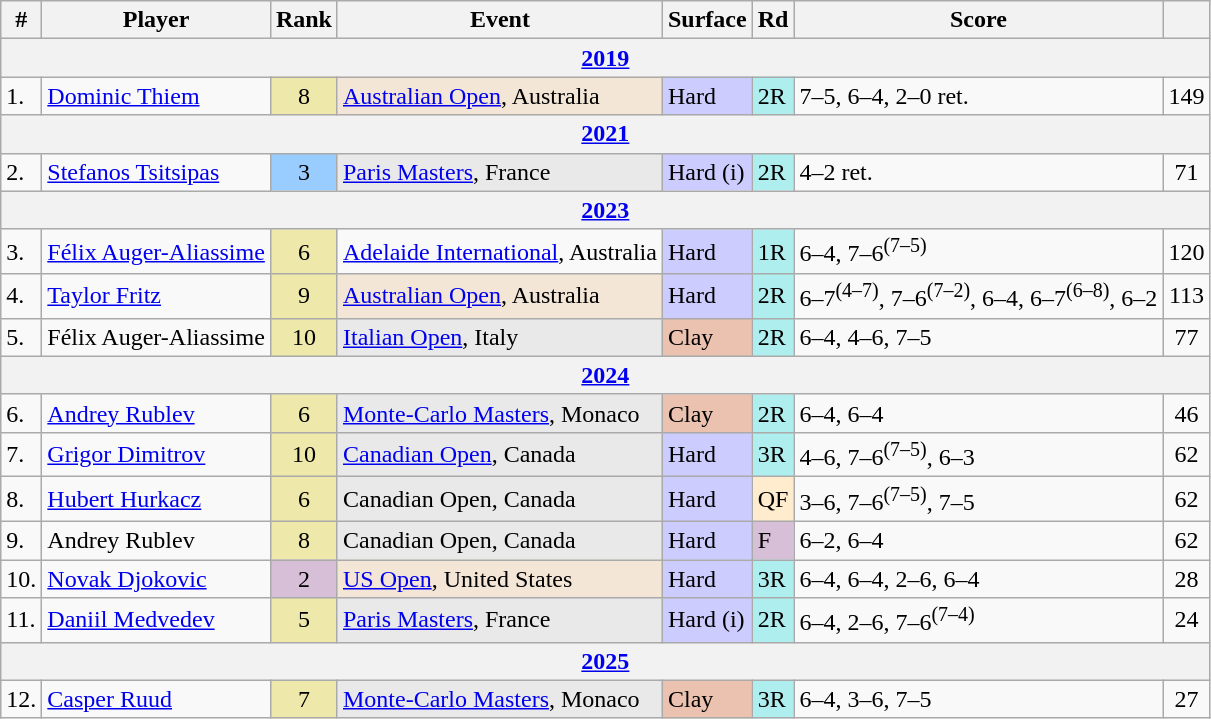<table class="sortable wikitable nowrap">
<tr>
<th>#</th>
<th>Player</th>
<th>Rank</th>
<th>Event</th>
<th>Surface</th>
<th>Rd</th>
<th class=unsortable>Score</th>
<th></th>
</tr>
<tr>
<th colspan=8><a href='#'>2019</a></th>
</tr>
<tr>
<td>1.</td>
<td> <a href='#'>Dominic Thiem</a></td>
<td style=text-align:center bgcolor=eee8aa>8</td>
<td bgcolor=f3e6d7><a href='#'>Australian Open</a>, Australia</td>
<td bgcolor=ccccff>Hard</td>
<td bgcolor=afeeee>2R</td>
<td>7–5, 6–4, 2–0 ret.</td>
<td style=text-align:center>149</td>
</tr>
<tr>
<th colspan=8><a href='#'>2021</a></th>
</tr>
<tr>
<td>2.</td>
<td> <a href='#'>Stefanos Tsitsipas</a></td>
<td style=text-align:center bgcolor=99ccff>3</td>
<td bgcolor=e9e9e9><a href='#'>Paris Masters</a>, France</td>
<td bgcolor=ccccff>Hard (i)</td>
<td bgcolor=afeeee>2R</td>
<td>4–2 ret.</td>
<td style=text-align:center>71</td>
</tr>
<tr>
<th colspan=8><a href='#'>2023</a></th>
</tr>
<tr>
<td>3.</td>
<td> <a href='#'>Félix Auger-Aliassime</a></td>
<td style=text-align:center bgcolor=eee8aa>6</td>
<td><a href='#'>Adelaide International</a>, Australia</td>
<td bgcolor=ccccff>Hard</td>
<td bgcolor=afeeee>1R</td>
<td>6–4, 7–6<sup>(7–5)</sup></td>
<td style=text-align:center>120</td>
</tr>
<tr>
<td>4.</td>
<td> <a href='#'>Taylor Fritz</a></td>
<td style=text-align:center bgcolor=eee8aa>9</td>
<td bgcolor=f3e6d7><a href='#'>Australian Open</a>, Australia</td>
<td bgcolor=ccccff>Hard</td>
<td bgcolor=afeeee>2R</td>
<td>6–7<sup>(4–7)</sup>, 7–6<sup>(7–2)</sup>, 6–4, 6–7<sup>(6–8)</sup>, 6–2</td>
<td style=text-align:center>113</td>
</tr>
<tr>
<td>5.</td>
<td> Félix Auger-Aliassime</td>
<td style=text-align:center bgcolor=eee8aa>10</td>
<td bgcolor=e9e9e9><a href='#'>Italian Open</a>, Italy</td>
<td bgcolor=ebc2af>Clay</td>
<td bgcolor=afeeee>2R</td>
<td>6–4, 4–6, 7–5</td>
<td style=text-align:center>77</td>
</tr>
<tr>
<th colspan=8><a href='#'>2024</a></th>
</tr>
<tr>
<td>6.</td>
<td> <a href='#'>Andrey Rublev</a></td>
<td style=text-align:center bgcolor=eee8aa>6</td>
<td bgcolor=e9e9e9><a href='#'>Monte-Carlo Masters</a>, Monaco</td>
<td bgcolor=ebc2af>Clay</td>
<td bgcolor=afeeee>2R</td>
<td>6–4, 6–4</td>
<td style=text-align:center>46</td>
</tr>
<tr>
<td>7.</td>
<td> <a href='#'>Grigor Dimitrov</a></td>
<td style=text-align:center bgcolor=eee8aa>10</td>
<td bgcolor=e9e9e9><a href='#'>Canadian Open</a>, Canada</td>
<td bgcolor=ccccff>Hard</td>
<td bgcolor=afeeee>3R</td>
<td>4–6, 7–6<sup>(7–5)</sup>, 6–3</td>
<td style=text-align:center>62</td>
</tr>
<tr>
<td>8.</td>
<td> <a href='#'>Hubert Hurkacz</a></td>
<td style=text-align:center bgcolor=eee8aa>6</td>
<td bgcolor=e9e9e9>Canadian Open, Canada</td>
<td bgcolor=ccccff>Hard</td>
<td bgcolor=ffebcd>QF</td>
<td>3–6, 7–6<sup>(7–5)</sup>, 7–5</td>
<td style=text-align:center>62</td>
</tr>
<tr>
<td>9.</td>
<td> Andrey Rublev</td>
<td style=text-align:center bgcolor=eee8aa>8</td>
<td bgcolor=e9e9e9>Canadian Open, Canada</td>
<td bgcolor=ccccff>Hard</td>
<td bgcolor=thistle>F</td>
<td>6–2, 6–4</td>
<td style=text-align:center>62</td>
</tr>
<tr>
<td>10.</td>
<td> <a href='#'>Novak Djokovic</a></td>
<td style=text-align:center bgcolor=thistle>2</td>
<td bgcolor=f3e6d7><a href='#'>US Open</a>, United States</td>
<td bgcolor=ccccff>Hard</td>
<td bgcolor=afeeee>3R</td>
<td>6–4, 6–4, 2–6, 6–4</td>
<td style=text-align:center>28</td>
</tr>
<tr>
<td>11.</td>
<td> <a href='#'>Daniil Medvedev</a></td>
<td style=text-align:center bgcolor=eee8aa>5</td>
<td bgcolor=e9e9e9><a href='#'>Paris Masters</a>, France</td>
<td bgcolor=ccccff>Hard (i)</td>
<td bgcolor=afeeee>2R</td>
<td>6–4, 2–6, 7–6<sup>(7–4)</sup></td>
<td style=text-align:center>24</td>
</tr>
<tr>
<th colspan=8><a href='#'>2025</a></th>
</tr>
<tr>
<td>12.</td>
<td> <a href='#'>Casper Ruud</a></td>
<td style=text-align:center bgcolor=eee8aa>7</td>
<td bgcolor=e9e9e9><a href='#'>Monte-Carlo Masters</a>, Monaco</td>
<td bgcolor=ebc2af>Clay</td>
<td bgcolor=afeeee>3R</td>
<td>6–4, 3–6, 7–5</td>
<td style=text-align:center>27</td>
</tr>
</table>
